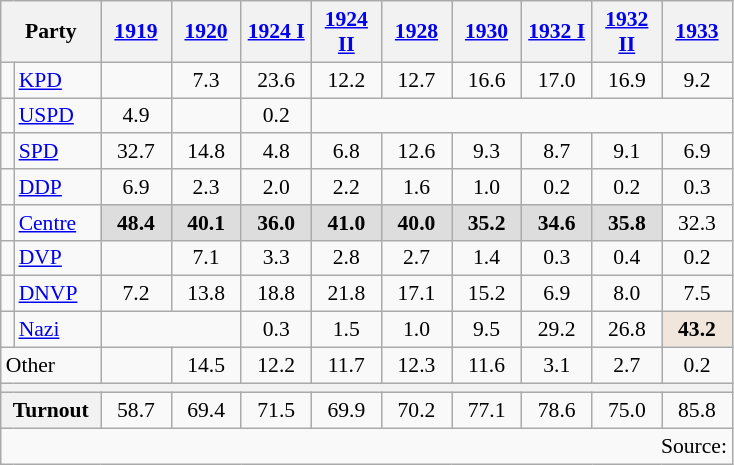<table class=wikitable style="font-size:90%; text-align:center">
<tr>
<th style="width:60px" colspan=2>Party</th>
<th style="width:40px"><a href='#'>1919</a></th>
<th style="width:40px"><a href='#'>1920</a></th>
<th style="width:40px"><a href='#'>1924 I</a></th>
<th style="width:40px"><a href='#'>1924 II</a></th>
<th style="width:40px"><a href='#'>1928</a></th>
<th style="width:40px"><a href='#'>1930</a></th>
<th style="width:40px"><a href='#'>1932 I</a></th>
<th style="width:40px"><a href='#'>1932 II</a></th>
<th style="width:40px"><a href='#'>1933</a></th>
</tr>
<tr>
<td bgcolor=></td>
<td align=left><a href='#'>KPD</a></td>
<td></td>
<td>7.3</td>
<td>23.6</td>
<td>12.2</td>
<td>12.7</td>
<td>16.6</td>
<td>17.0</td>
<td>16.9</td>
<td>9.2</td>
</tr>
<tr>
<td bgcolor=></td>
<td align=left><a href='#'>USPD</a></td>
<td>4.9</td>
<td></td>
<td>0.2</td>
</tr>
<tr>
<td bgcolor=></td>
<td align=left><a href='#'>SPD</a></td>
<td>32.7</td>
<td>14.8</td>
<td>4.8</td>
<td>6.8</td>
<td>12.6</td>
<td>9.3</td>
<td>8.7</td>
<td>9.1</td>
<td>6.9</td>
</tr>
<tr>
<td bgcolor=></td>
<td align=left><a href='#'>DDP</a></td>
<td>6.9</td>
<td>2.3</td>
<td>2.0</td>
<td>2.2</td>
<td>1.6</td>
<td>1.0</td>
<td>0.2</td>
<td>0.2</td>
<td>0.3</td>
</tr>
<tr>
<td bgcolor=></td>
<td align=left><a href='#'>Centre</a></td>
<td bgcolor=#DDDDDD><strong>48.4</strong></td>
<td bgcolor=#DDDDDD><strong>40.1</strong></td>
<td bgcolor=#DDDDDD><strong>36.0</strong></td>
<td bgcolor=#DDDDDD><strong>41.0</strong></td>
<td bgcolor=#DDDDDD><strong>40.0</strong></td>
<td bgcolor=#DDDDDD><strong>35.2</strong></td>
<td bgcolor=#DDDDDD><strong>34.6</strong></td>
<td bgcolor=#DDDDDD><strong>35.8</strong></td>
<td>32.3</td>
</tr>
<tr>
<td bgcolor=></td>
<td align=left><a href='#'>DVP</a></td>
<td></td>
<td>7.1</td>
<td>3.3</td>
<td>2.8</td>
<td>2.7</td>
<td>1.4</td>
<td>0.3</td>
<td>0.4</td>
<td>0.2</td>
</tr>
<tr>
<td bgcolor=></td>
<td align=left><a href='#'>DNVP</a></td>
<td>7.2</td>
<td>13.8</td>
<td>18.8</td>
<td>21.8</td>
<td>17.1</td>
<td>15.2</td>
<td>6.9</td>
<td>8.0</td>
<td>7.5</td>
</tr>
<tr>
<td bgcolor=></td>
<td align=left><a href='#'>Nazi</a></td>
<td colspan=2></td>
<td>0.3</td>
<td>1.5</td>
<td>1.0</td>
<td>9.5</td>
<td>29.2</td>
<td>26.8</td>
<td bgcolor=#F0E6DB><strong>43.2</strong></td>
</tr>
<tr>
<td colspan=2 align=left>Other</td>
<td></td>
<td>14.5</td>
<td>12.2</td>
<td>11.7</td>
<td>12.3</td>
<td>11.6</td>
<td>3.1</td>
<td>2.7</td>
<td>0.2</td>
</tr>
<tr>
<th colspan=11></th>
</tr>
<tr>
<th colspan=2 align=left>Turnout</th>
<td>58.7</td>
<td>69.4</td>
<td>71.5</td>
<td>69.9</td>
<td>70.2</td>
<td>77.1</td>
<td>78.6</td>
<td>75.0</td>
<td>85.8</td>
</tr>
<tr>
<td colspan=11 align=right>Source: </td>
</tr>
</table>
